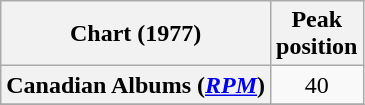<table class="wikitable sortable plainrowheaders" style="text-align:center">
<tr>
<th scope="col">Chart (1977)</th>
<th scope="col">Peak<br> position</th>
</tr>
<tr>
<th scope="row">Canadian Albums (<em><a href='#'>RPM</a></em>)</th>
<td>40</td>
</tr>
<tr>
</tr>
<tr>
</tr>
</table>
